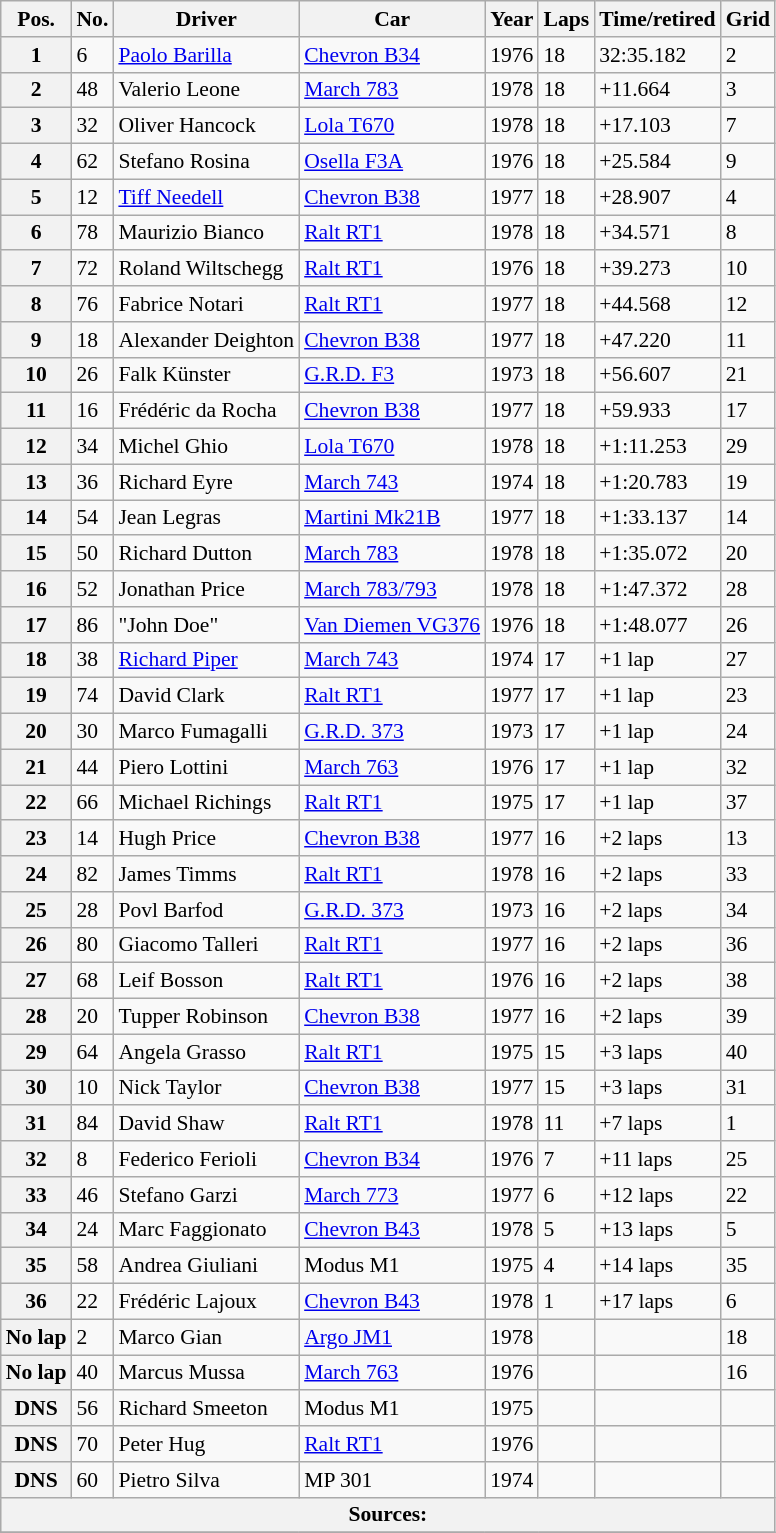<table class="wikitable" style="font-size:90%">
<tr>
<th>Pos.</th>
<th>No.</th>
<th>Driver</th>
<th>Car</th>
<th>Year</th>
<th>Laps</th>
<th>Time/retired</th>
<th>Grid</th>
</tr>
<tr>
<th>1</th>
<td>6</td>
<td> <a href='#'>Paolo Barilla</a></td>
<td><a href='#'>Chevron B34</a></td>
<td>1976</td>
<td>18</td>
<td>32:35.182</td>
<td>2</td>
</tr>
<tr>
<th>2</th>
<td>48</td>
<td> Valerio Leone</td>
<td><a href='#'>March 783</a></td>
<td>1978</td>
<td>18</td>
<td>+11.664</td>
<td>3</td>
</tr>
<tr>
<th>3</th>
<td>32</td>
<td> Oliver Hancock</td>
<td><a href='#'>Lola T670</a></td>
<td>1978</td>
<td>18</td>
<td>+17.103</td>
<td>7</td>
</tr>
<tr>
<th>4</th>
<td>62</td>
<td> Stefano Rosina</td>
<td><a href='#'>Osella F3A</a></td>
<td>1976</td>
<td>18</td>
<td>+25.584</td>
<td>9</td>
</tr>
<tr>
<th>5</th>
<td>12</td>
<td> <a href='#'>Tiff Needell</a></td>
<td><a href='#'>Chevron B38</a></td>
<td>1977</td>
<td>18</td>
<td>+28.907</td>
<td>4</td>
</tr>
<tr>
<th>6</th>
<td>78</td>
<td> Maurizio Bianco</td>
<td><a href='#'>Ralt RT1</a></td>
<td>1978</td>
<td>18</td>
<td>+34.571</td>
<td>8</td>
</tr>
<tr>
<th>7</th>
<td>72</td>
<td> Roland Wiltschegg</td>
<td><a href='#'>Ralt RT1</a></td>
<td>1976</td>
<td>18</td>
<td>+39.273</td>
<td>10</td>
</tr>
<tr>
<th>8</th>
<td>76</td>
<td> Fabrice Notari</td>
<td><a href='#'>Ralt RT1</a></td>
<td>1977</td>
<td>18</td>
<td>+44.568</td>
<td>12</td>
</tr>
<tr>
<th>9</th>
<td>18</td>
<td> Alexander Deighton</td>
<td><a href='#'>Chevron B38</a></td>
<td>1977</td>
<td>18</td>
<td>+47.220</td>
<td>11</td>
</tr>
<tr>
<th>10</th>
<td>26</td>
<td> Falk Künster</td>
<td><a href='#'>G.R.D. F3</a></td>
<td>1973</td>
<td>18</td>
<td>+56.607</td>
<td>21</td>
</tr>
<tr>
<th>11</th>
<td>16</td>
<td> Frédéric da Rocha</td>
<td><a href='#'>Chevron B38</a></td>
<td>1977</td>
<td>18</td>
<td>+59.933</td>
<td>17</td>
</tr>
<tr>
<th>12</th>
<td>34</td>
<td> Michel Ghio</td>
<td><a href='#'>Lola T670</a></td>
<td>1978</td>
<td>18</td>
<td>+1:11.253</td>
<td>29</td>
</tr>
<tr>
<th>13</th>
<td>36</td>
<td> Richard Eyre</td>
<td><a href='#'>March 743</a></td>
<td>1974</td>
<td>18</td>
<td>+1:20.783</td>
<td>19</td>
</tr>
<tr>
<th>14</th>
<td>54</td>
<td> Jean Legras</td>
<td><a href='#'>Martini Mk21B</a></td>
<td>1977</td>
<td>18</td>
<td>+1:33.137</td>
<td>14</td>
</tr>
<tr>
<th>15</th>
<td>50</td>
<td> Richard Dutton</td>
<td><a href='#'>March 783</a></td>
<td>1978</td>
<td>18</td>
<td>+1:35.072</td>
<td>20</td>
</tr>
<tr>
<th>16</th>
<td>52</td>
<td> Jonathan Price</td>
<td><a href='#'>March 783/793</a></td>
<td>1978</td>
<td>18</td>
<td>+1:47.372</td>
<td>28</td>
</tr>
<tr>
<th>17</th>
<td>86</td>
<td> "John Doe"</td>
<td><a href='#'>Van Diemen VG376</a></td>
<td>1976</td>
<td>18</td>
<td>+1:48.077</td>
<td>26</td>
</tr>
<tr>
<th>18</th>
<td>38</td>
<td> <a href='#'>Richard Piper</a></td>
<td><a href='#'>March 743</a></td>
<td>1974</td>
<td>17</td>
<td>+1 lap</td>
<td>27</td>
</tr>
<tr>
<th>19</th>
<td>74</td>
<td> David Clark</td>
<td><a href='#'>Ralt RT1</a></td>
<td>1977</td>
<td>17</td>
<td>+1 lap</td>
<td>23</td>
</tr>
<tr>
<th>20</th>
<td>30</td>
<td> Marco Fumagalli</td>
<td><a href='#'>G.R.D. 373</a></td>
<td>1973</td>
<td>17</td>
<td>+1 lap</td>
<td>24</td>
</tr>
<tr>
<th>21</th>
<td>44</td>
<td> Piero Lottini</td>
<td><a href='#'>March 763</a></td>
<td>1976</td>
<td>17</td>
<td>+1 lap</td>
<td>32</td>
</tr>
<tr>
<th>22</th>
<td>66</td>
<td> Michael Richings</td>
<td><a href='#'>Ralt RT1</a></td>
<td>1975</td>
<td>17</td>
<td>+1 lap</td>
<td>37</td>
</tr>
<tr>
<th>23</th>
<td>14</td>
<td> Hugh Price</td>
<td><a href='#'>Chevron B38</a></td>
<td>1977</td>
<td>16</td>
<td>+2 laps</td>
<td>13</td>
</tr>
<tr>
<th>24</th>
<td>82</td>
<td> James Timms</td>
<td><a href='#'>Ralt RT1</a></td>
<td>1978</td>
<td>16</td>
<td>+2 laps</td>
<td>33</td>
</tr>
<tr>
<th>25</th>
<td>28</td>
<td> Povl Barfod</td>
<td><a href='#'>G.R.D. 373</a></td>
<td>1973</td>
<td>16</td>
<td>+2 laps</td>
<td>34</td>
</tr>
<tr>
<th>26</th>
<td>80</td>
<td> Giacomo Talleri</td>
<td><a href='#'>Ralt RT1</a></td>
<td>1977</td>
<td>16</td>
<td>+2 laps</td>
<td>36</td>
</tr>
<tr>
<th>27</th>
<td>68</td>
<td> Leif Bosson</td>
<td><a href='#'>Ralt RT1</a></td>
<td>1976</td>
<td>16</td>
<td>+2 laps</td>
<td>38</td>
</tr>
<tr>
<th>28</th>
<td>20</td>
<td> Tupper Robinson</td>
<td><a href='#'>Chevron B38</a></td>
<td>1977</td>
<td>16</td>
<td>+2 laps</td>
<td>39</td>
</tr>
<tr>
<th>29</th>
<td>64</td>
<td> Angela Grasso</td>
<td><a href='#'>Ralt RT1</a></td>
<td>1975</td>
<td>15</td>
<td>+3 laps</td>
<td>40</td>
</tr>
<tr>
<th>30</th>
<td>10</td>
<td> Nick Taylor</td>
<td><a href='#'>Chevron B38</a></td>
<td>1977</td>
<td>15</td>
<td>+3 laps</td>
<td>31</td>
</tr>
<tr>
<th>31</th>
<td>84</td>
<td> David Shaw</td>
<td><a href='#'>Ralt RT1</a></td>
<td>1978</td>
<td>11</td>
<td>+7 laps</td>
<td>1</td>
</tr>
<tr>
<th>32</th>
<td>8</td>
<td> Federico Ferioli</td>
<td><a href='#'>Chevron B34</a></td>
<td>1976</td>
<td>7</td>
<td>+11 laps</td>
<td>25</td>
</tr>
<tr>
<th>33</th>
<td>46</td>
<td> Stefano Garzi</td>
<td><a href='#'>March 773</a></td>
<td>1977</td>
<td>6</td>
<td>+12 laps</td>
<td>22</td>
</tr>
<tr>
<th>34</th>
<td>24</td>
<td> Marc Faggionato</td>
<td><a href='#'>Chevron B43</a></td>
<td>1978</td>
<td>5</td>
<td>+13 laps</td>
<td>5</td>
</tr>
<tr>
<th>35</th>
<td>58</td>
<td> Andrea Giuliani</td>
<td>Modus M1</td>
<td>1975</td>
<td>4</td>
<td>+14 laps</td>
<td>35</td>
</tr>
<tr>
<th>36</th>
<td>22</td>
<td> Frédéric Lajoux</td>
<td><a href='#'>Chevron B43</a></td>
<td>1978</td>
<td>1</td>
<td>+17 laps</td>
<td>6</td>
</tr>
<tr>
<th>No lap</th>
<td>2</td>
<td> Marco Gian</td>
<td><a href='#'>Argo JM1</a></td>
<td>1978</td>
<td></td>
<td></td>
<td>18</td>
</tr>
<tr>
<th>No lap</th>
<td>40</td>
<td> Marcus Mussa</td>
<td><a href='#'>March 763</a></td>
<td>1976</td>
<td></td>
<td></td>
<td>16</td>
</tr>
<tr>
<th>DNS</th>
<td>56</td>
<td> Richard Smeeton</td>
<td>Modus M1</td>
<td>1975</td>
<td></td>
<td></td>
<td></td>
</tr>
<tr>
<th>DNS</th>
<td>70</td>
<td> Peter Hug</td>
<td><a href='#'>Ralt RT1</a></td>
<td>1976</td>
<td></td>
<td></td>
<td></td>
</tr>
<tr>
<th>DNS</th>
<td>60</td>
<td> Pietro Silva</td>
<td>MP 301</td>
<td>1974</td>
<td></td>
<td></td>
<td></td>
</tr>
<tr style="background-color:#E5E4E2" align="center">
<th colspan=8>Sources:</th>
</tr>
<tr>
</tr>
</table>
